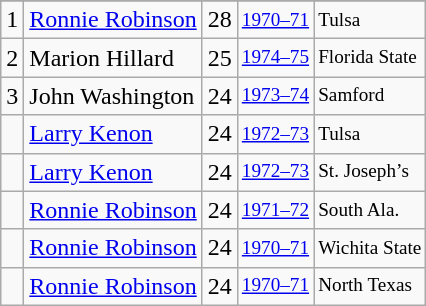<table class="wikitable">
<tr>
</tr>
<tr>
<td>1</td>
<td><a href='#'>Ronnie Robinson</a></td>
<td>28</td>
<td style="font-size:80%;"><a href='#'>1970–71</a></td>
<td style="font-size:80%;">Tulsa</td>
</tr>
<tr>
<td>2</td>
<td>Marion Hillard</td>
<td>25</td>
<td style="font-size:80%;"><a href='#'>1974–75</a></td>
<td style="font-size:80%;">Florida State</td>
</tr>
<tr>
<td>3</td>
<td>John Washington</td>
<td>24</td>
<td style="font-size:80%;"><a href='#'>1973–74</a></td>
<td style="font-size:80%;">Samford</td>
</tr>
<tr>
<td></td>
<td><a href='#'>Larry Kenon</a></td>
<td>24</td>
<td style="font-size:80%;"><a href='#'>1972–73</a></td>
<td style="font-size:80%;">Tulsa</td>
</tr>
<tr>
<td></td>
<td><a href='#'>Larry Kenon</a></td>
<td>24</td>
<td style="font-size:80%;"><a href='#'>1972–73</a></td>
<td style="font-size:80%;">St. Joseph’s</td>
</tr>
<tr>
<td></td>
<td><a href='#'>Ronnie Robinson</a></td>
<td>24</td>
<td style="font-size:80%;"><a href='#'>1971–72</a></td>
<td style="font-size:80%;">South Ala.</td>
</tr>
<tr>
<td></td>
<td><a href='#'>Ronnie Robinson</a></td>
<td>24</td>
<td style="font-size:80%;"><a href='#'>1970–71</a></td>
<td style="font-size:80%;">Wichita State</td>
</tr>
<tr>
<td></td>
<td><a href='#'>Ronnie Robinson</a></td>
<td>24</td>
<td style="font-size:80%;"><a href='#'>1970–71</a></td>
<td style="font-size:80%;">North Texas</td>
</tr>
</table>
